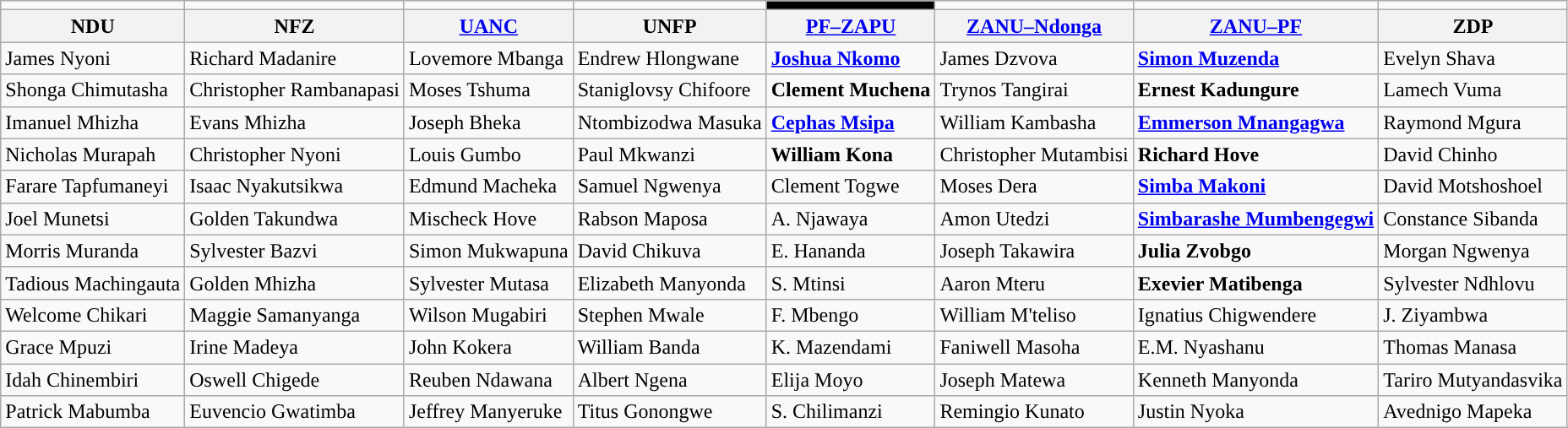<table class="wikitable">
<tr>
<td></td>
<td></td>
<td style="background-color: "></td>
<td style="background-color: "></td>
<td style="background-color:#000000"></td>
<td></td>
<td style="background-color: "></td>
<td></td>
</tr>
<tr>
<th>NDU</th>
<th>NFZ</th>
<th><a href='#'>UANC</a></th>
<th>UNFP</th>
<th><a href='#'>PF–ZAPU</a></th>
<th><a href='#'>ZANU–Ndonga</a></th>
<th><a href='#'>ZANU–PF</a></th>
<th>ZDP</th>
</tr>
<tr>
<td>James Nyoni</td>
<td>Richard Madanire</td>
<td>Lovemore Mbanga</td>
<td>Endrew Hlongwane</td>
<td><strong><a href='#'>Joshua Nkomo</a></strong></td>
<td>James Dzvova</td>
<td><strong><a href='#'>Simon Muzenda</a></strong></td>
<td>Evelyn Shava</td>
</tr>
<tr>
<td>Shonga Chimutasha</td>
<td>Christopher Rambanapasi</td>
<td>Moses Tshuma</td>
<td>Staniglovsy Chifoore</td>
<td><strong>Clement Muchena</strong></td>
<td>Trynos Tangirai</td>
<td><strong>Ernest Kadungure</strong></td>
<td>Lamech Vuma</td>
</tr>
<tr>
<td>Imanuel Mhizha</td>
<td>Evans Mhizha</td>
<td>Joseph Bheka</td>
<td>Ntombizodwa Masuka</td>
<td><strong><a href='#'>Cephas Msipa</a></strong></td>
<td>William Kambasha</td>
<td><strong><a href='#'>Emmerson Mnangagwa</a></strong></td>
<td>Raymond Mgura</td>
</tr>
<tr>
<td>Nicholas Murapah</td>
<td>Christopher Nyoni</td>
<td>Louis Gumbo</td>
<td>Paul Mkwanzi</td>
<td><strong>William Kona</strong></td>
<td>Christopher Mutambisi</td>
<td><strong>Richard Hove</strong></td>
<td>David Chinho</td>
</tr>
<tr>
<td>Farare Tapfumaneyi</td>
<td>Isaac Nyakutsikwa</td>
<td>Edmund Macheka</td>
<td>Samuel Ngwenya</td>
<td>Clement Togwe</td>
<td>Moses Dera</td>
<td><strong><a href='#'>Simba Makoni</a></strong></td>
<td>David Motshoshoel</td>
</tr>
<tr>
<td>Joel Munetsi</td>
<td>Golden Takundwa</td>
<td>Mischeck Hove</td>
<td>Rabson Maposa</td>
<td>A. Njawaya</td>
<td>Amon Utedzi</td>
<td><strong><a href='#'>Simbarashe Mumbengegwi</a></strong></td>
<td>Constance Sibanda</td>
</tr>
<tr>
<td>Morris Muranda</td>
<td>Sylvester Bazvi</td>
<td>Simon Mukwapuna</td>
<td>David Chikuva</td>
<td>E. Hananda</td>
<td>Joseph Takawira</td>
<td><strong>Julia Zvobgo</strong></td>
<td>Morgan Ngwenya</td>
</tr>
<tr>
<td>Tadious Machingauta</td>
<td>Golden Mhizha</td>
<td>Sylvester Mutasa</td>
<td>Elizabeth Manyonda</td>
<td>S. Mtinsi</td>
<td>Aaron Mteru</td>
<td><strong>Exevier Matibenga</strong></td>
<td>Sylvester Ndhlovu</td>
</tr>
<tr>
<td>Welcome Chikari</td>
<td>Maggie Samanyanga</td>
<td>Wilson Mugabiri</td>
<td>Stephen Mwale</td>
<td>F. Mbengo</td>
<td>William M'teliso</td>
<td>Ignatius Chigwendere</td>
<td>J. Ziyambwa</td>
</tr>
<tr>
<td>Grace Mpuzi</td>
<td>Irine Madeya</td>
<td>John Kokera</td>
<td>William Banda</td>
<td>K. Mazendami</td>
<td>Faniwell Masoha</td>
<td>E.M. Nyashanu</td>
<td>Thomas Manasa</td>
</tr>
<tr>
<td>Idah Chinembiri</td>
<td>Oswell Chigede</td>
<td>Reuben Ndawana</td>
<td>Albert Ngena</td>
<td>Elija Moyo</td>
<td>Joseph Matewa</td>
<td>Kenneth Manyonda</td>
<td>Tariro Mutyandasvika</td>
</tr>
<tr>
<td>Patrick Mabumba</td>
<td>Euvencio Gwatimba</td>
<td>Jeffrey Manyeruke</td>
<td>Titus Gonongwe</td>
<td>S. Chilimanzi</td>
<td>Remingio Kunato</td>
<td>Justin Nyoka</td>
<td>Avednigo Mapeka</td>
</tr>
</table>
